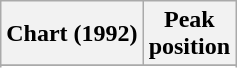<table class="wikitable sortable plainrowheaders" style="text-align:center;">
<tr>
<th scope="col">Chart (1992)</th>
<th scope="col">Peak<br>position</th>
</tr>
<tr>
</tr>
<tr>
</tr>
<tr>
</tr>
</table>
